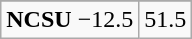<table class="wikitable">
<tr align="center">
</tr>
<tr align="center">
<td><strong>NCSU</strong> −12.5</td>
<td>51.5</td>
</tr>
</table>
